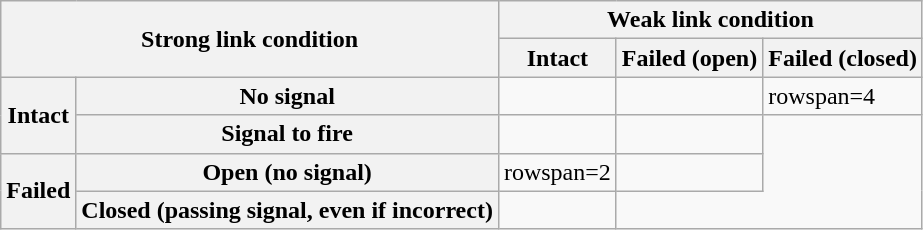<table class="wikitable">
<tr>
<th rowspan=2 colspan=2>Strong link condition</th>
<th colspan=3>Weak link condition</th>
</tr>
<tr>
<th>Intact</th>
<th>Failed (open)</th>
<th>Failed (closed)</th>
</tr>
<tr>
<th rowspan=2>Intact</th>
<th>No signal</th>
<td></td>
<td></td>
<td>rowspan=4 </td>
</tr>
<tr>
<th>Signal to fire</th>
<td></td>
<td></td>
</tr>
<tr>
<th rowspan=2>Failed</th>
<th>Open (no signal)</th>
<td>rowspan=2 </td>
<td></td>
</tr>
<tr>
<th>Closed (passing signal, even if incorrect)</th>
<td></td>
</tr>
</table>
